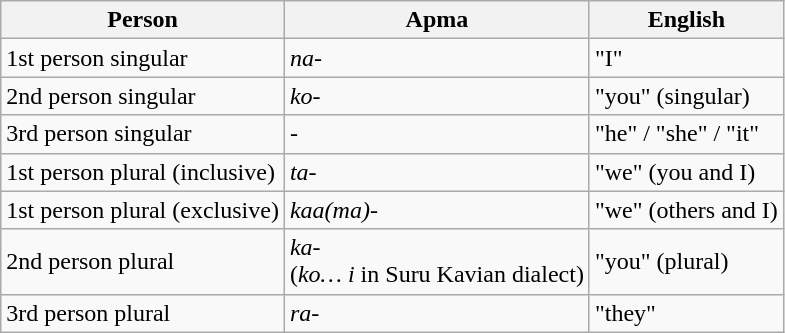<table class="wikitable">
<tr>
<th>Person</th>
<th>Apma</th>
<th>English</th>
</tr>
<tr ->
<td>1st person singular</td>
<td><em>na-</em></td>
<td>"I"</td>
</tr>
<tr ->
<td>2nd person singular</td>
<td><em>ko-</em></td>
<td>"you" (singular)</td>
</tr>
<tr ->
<td>3rd person singular</td>
<td><em>-</em></td>
<td>"he" / "she" / "it"</td>
</tr>
<tr ->
<td>1st person plural (inclusive)</td>
<td><em>ta-</em></td>
<td>"we" (you and I)</td>
</tr>
<tr ->
<td>1st person plural (exclusive)</td>
<td><em>kaa(ma)-</em></td>
<td>"we" (others and I)</td>
</tr>
<tr ->
<td>2nd person plural</td>
<td><em>ka-</em><br>(<em>ko… i</em> in Suru Kavian dialect)</td>
<td>"you" (plural)</td>
</tr>
<tr ->
<td>3rd person plural</td>
<td><em>ra-</em></td>
<td>"they"</td>
</tr>
</table>
